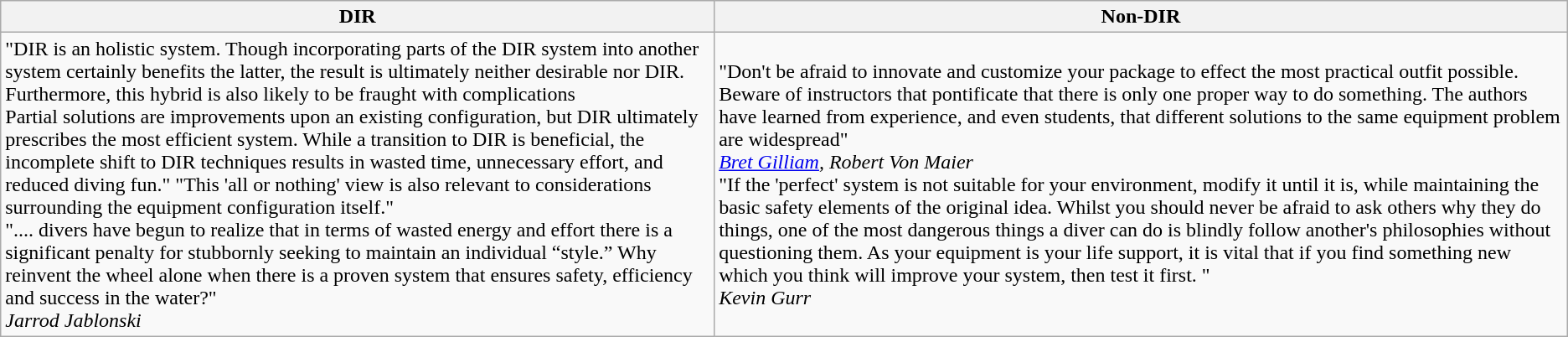<table class="wikitable">
<tr>
<th cellpadding="5" scope="col">DIR</th>
<th cellpadding="5" scope="col">Non-DIR</th>
</tr>
<tr>
<td>"DIR is an holistic system. Though incorporating parts of the DIR system into another system certainly benefits the latter, the result is ultimately neither desirable nor DIR. Furthermore, this hybrid is also likely to be fraught with complications<br>Partial solutions are improvements upon an existing configuration, but DIR ultimately prescribes the most efficient system. While a transition to DIR is beneficial, the incomplete shift to DIR techniques results in wasted time, unnecessary effort, and reduced diving fun."  "This 'all or nothing' view is also relevant to considerations surrounding the equipment configuration itself."<br>".... divers have begun to realize that in terms of wasted energy and effort there is a significant penalty for stubbornly seeking to maintain an individual “style.” Why reinvent the wheel alone when there is a proven system that ensures safety, efficiency and success in the water?" <br><em>Jarrod Jablonski</em></td>
<td>"Don't be afraid to innovate and customize your package to effect the most practical outfit possible.  Beware of instructors that pontificate that there is only one proper way to do something.  The authors have learned from experience, and even students, that different solutions to the same equipment problem are widespread"<br><em><a href='#'>Bret Gilliam</a>, Robert Von Maier</em><br>"If the 'perfect' system is not suitable for your environment, modify it until it is, while maintaining the basic safety elements of the original idea.  Whilst you should never be afraid to ask others why they do things, one of the most dangerous things a diver can do is blindly follow another's philosophies without questioning them.  As your equipment is your life support, it is vital that if you find something new which you think will improve your system, then test it first. "<br><em>Kevin Gurr</em></td>
</tr>
</table>
